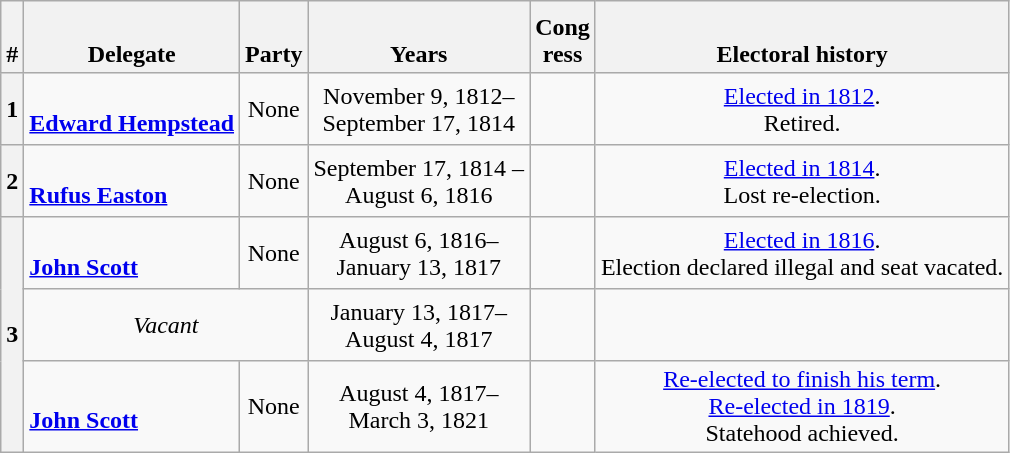<table class=wikitable style="text-align:center">
<tr style="height:3em" valign=bottom>
<th>#</th>
<th>Delegate</th>
<th>Party</th>
<th>Years</th>
<th>Cong<br>ress</th>
<th>Electoral history</th>
</tr>
<tr style="height:3em">
<th>1</th>
<td align=left><br><strong><a href='#'>Edward Hempstead</a></strong><br></td>
<td>None</td>
<td nowrap>November 9, 1812–<br>September 17, 1814</td>
<td></td>
<td><a href='#'>Elected in 1812</a>.<br>Retired.</td>
</tr>
<tr style="height:3em">
<th>2</th>
<td align=left><br><strong><a href='#'>Rufus Easton</a></strong><br></td>
<td>None</td>
<td nowrap>September 17, 1814 –<br>August 6, 1816</td>
<td></td>
<td><a href='#'>Elected in 1814</a>.<br>Lost re-election.</td>
</tr>
<tr style="height:3em">
<th rowspan=3>3</th>
<td align=left><br><strong><a href='#'>John Scott</a></strong><br></td>
<td>None</td>
<td nowrap>August 6, 1816–<br>January 13, 1817</td>
<td></td>
<td><a href='#'>Elected in 1816</a>.<br>Election declared illegal and seat vacated.</td>
</tr>
<tr style="height:3em">
<td colspan="2"><em>Vacant</em></td>
<td nowrap>January 13, 1817–<br>August 4, 1817</td>
<td></td>
<td></td>
</tr>
<tr style="height:3em">
<td align=left><br><strong><a href='#'>John Scott</a></strong><br></td>
<td>None</td>
<td nowrap>August 4, 1817–<br>March 3, 1821</td>
<td></td>
<td><a href='#'>Re-elected to finish his term</a>.<br><a href='#'>Re-elected in 1819</a>.<br>Statehood achieved.</td>
</tr>
</table>
